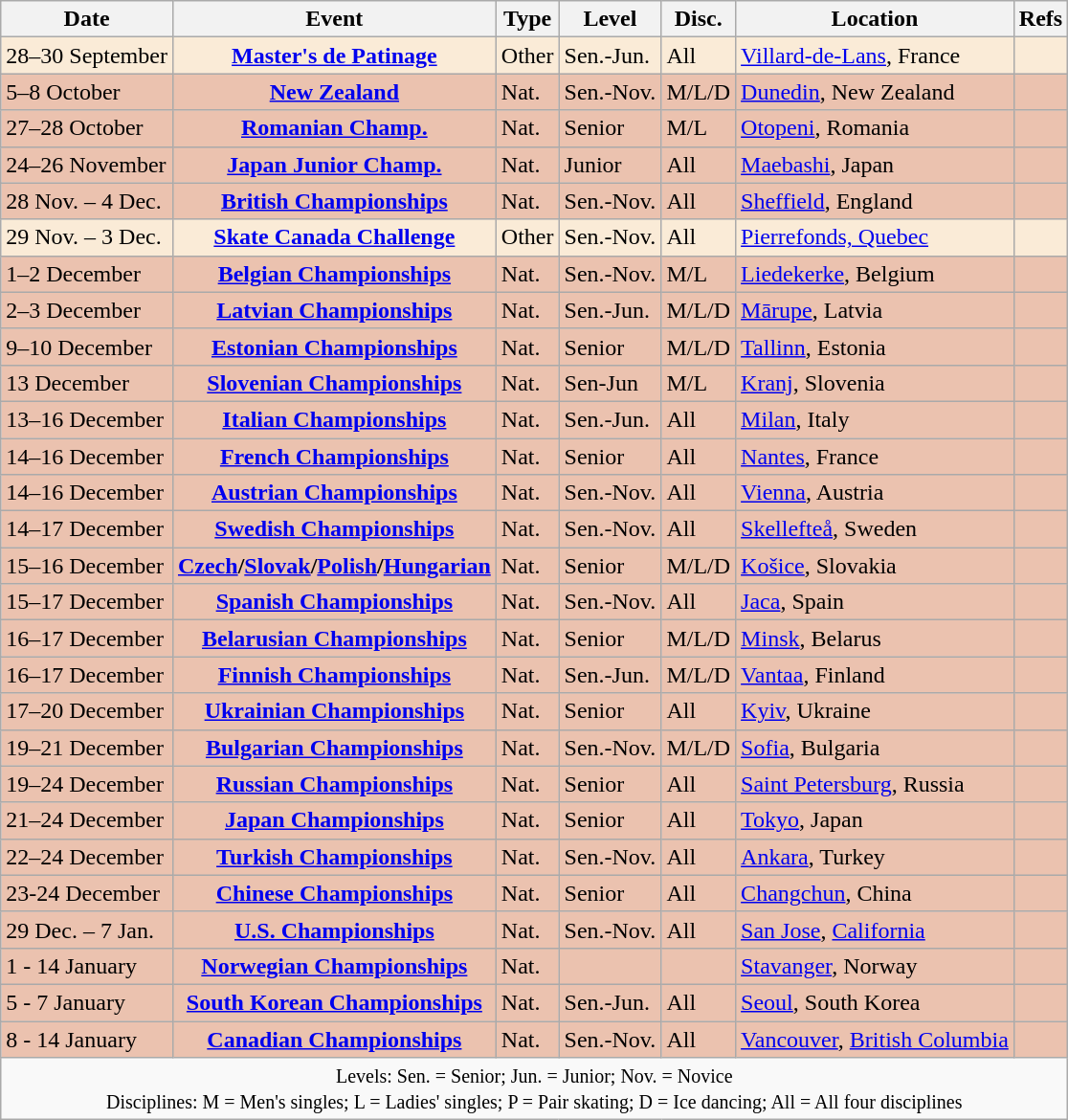<table class="wikitable">
<tr>
<th>Date</th>
<th>Event</th>
<th>Type</th>
<th>Level</th>
<th>Disc.</th>
<th>Location</th>
<th>Refs</th>
</tr>
<tr bgcolor=FAEBD7>
<td>28–30 September</td>
<td align=center><strong><a href='#'>Master's de Patinage</a></strong></td>
<td>Other</td>
<td>Sen.-Jun.</td>
<td>All</td>
<td><a href='#'>Villard-de-Lans</a>, France</td>
<td></td>
</tr>
<tr bgcolor=EBC2AF>
<td>5–8 October</td>
<td align=center><strong><a href='#'>New Zealand</a></strong></td>
<td>Nat.</td>
<td>Sen.-Nov.</td>
<td>M/L/D</td>
<td><a href='#'>Dunedin</a>, New Zealand</td>
<td></td>
</tr>
<tr bgcolor=EBC2AF>
<td>27–28 October</td>
<td align=center><strong><a href='#'>Romanian Champ.</a></strong></td>
<td>Nat.</td>
<td>Senior</td>
<td>M/L</td>
<td><a href='#'>Otopeni</a>, Romania</td>
<td></td>
</tr>
<tr bgcolor=EBC2AF>
<td>24–26 November</td>
<td align=center><strong><a href='#'>Japan Junior Champ.</a></strong></td>
<td>Nat.</td>
<td>Junior</td>
<td>All</td>
<td><a href='#'>Maebashi</a>, Japan</td>
<td></td>
</tr>
<tr bgcolor=EBC2AF>
<td>28 Nov. – 4 Dec.</td>
<td align=center><strong><a href='#'>British Championships</a></strong></td>
<td>Nat.</td>
<td>Sen.-Nov.</td>
<td>All</td>
<td><a href='#'>Sheffield</a>, England</td>
<td></td>
</tr>
<tr bgcolor=FAEBD7>
<td>29 Nov. – 3 Dec.</td>
<td align=center><strong><a href='#'>Skate Canada Challenge</a></strong></td>
<td>Other</td>
<td>Sen.-Nov.</td>
<td>All</td>
<td><a href='#'>Pierrefonds, Quebec</a></td>
<td></td>
</tr>
<tr bgcolor=EBC2AF>
<td>1–2 December</td>
<td align=center><strong><a href='#'>Belgian Championships</a></strong></td>
<td>Nat.</td>
<td>Sen.-Nov.</td>
<td>M/L</td>
<td><a href='#'>Liedekerke</a>, Belgium</td>
<td></td>
</tr>
<tr bgcolor=EBC2AF>
<td>2–3 December</td>
<td align=center><strong><a href='#'>Latvian Championships</a></strong></td>
<td>Nat.</td>
<td>Sen.-Jun.</td>
<td>M/L/D</td>
<td><a href='#'>Mārupe</a>, Latvia</td>
<td></td>
</tr>
<tr bgcolor=EBC2AF>
<td>9–10 December</td>
<td align=center><strong><a href='#'>Estonian Championships</a></strong></td>
<td>Nat.</td>
<td>Senior</td>
<td>M/L/D</td>
<td><a href='#'>Tallinn</a>, Estonia</td>
<td></td>
</tr>
<tr bgcolor=EBC2AF>
<td>13 December</td>
<td align=center><strong><a href='#'>Slovenian Championships</a></strong></td>
<td>Nat.</td>
<td>Sen-Jun</td>
<td>M/L</td>
<td><a href='#'>Kranj</a>, Slovenia</td>
<td></td>
</tr>
<tr bgcolor=EBC2AF>
<td>13–16 December</td>
<td align=center><strong><a href='#'>Italian Championships</a></strong></td>
<td>Nat.</td>
<td>Sen.-Jun.</td>
<td>All</td>
<td><a href='#'>Milan</a>, Italy</td>
<td></td>
</tr>
<tr bgcolor=EBC2AF>
<td>14–16 December</td>
<td align=center><strong><a href='#'>French Championships</a></strong></td>
<td>Nat.</td>
<td>Senior</td>
<td>All</td>
<td><a href='#'>Nantes</a>, France</td>
<td></td>
</tr>
<tr bgcolor=EBC2AF>
<td>14–16 December</td>
<td align=center><strong><a href='#'>Austrian Championships</a></strong></td>
<td>Nat.</td>
<td>Sen.-Nov.</td>
<td>All</td>
<td><a href='#'>Vienna</a>, Austria</td>
<td></td>
</tr>
<tr bgcolor=EBC2AF>
<td>14–17 December</td>
<td align=center><strong><a href='#'>Swedish Championships</a></strong></td>
<td>Nat.</td>
<td>Sen.-Nov.</td>
<td>All</td>
<td><a href='#'>Skellefteå</a>, Sweden</td>
<td></td>
</tr>
<tr bgcolor=EBC2AF>
<td>15–16 December</td>
<td align=center><strong><a href='#'>Czech</a>/<a href='#'>Slovak</a>/<a href='#'>Polish</a>/<a href='#'>Hungarian</a></strong></td>
<td>Nat.</td>
<td>Senior</td>
<td>M/L/D</td>
<td><a href='#'>Košice</a>, Slovakia</td>
<td></td>
</tr>
<tr bgcolor=EBC2AF>
<td>15–17 December</td>
<td align=center><strong><a href='#'>Spanish Championships</a></strong></td>
<td>Nat.</td>
<td>Sen.-Nov.</td>
<td>All</td>
<td><a href='#'>Jaca</a>, Spain</td>
<td></td>
</tr>
<tr bgcolor=EBC2AF>
<td>16–17 December</td>
<td align=center><strong><a href='#'>Belarusian Championships</a></strong></td>
<td>Nat.</td>
<td>Senior</td>
<td>M/L/D</td>
<td><a href='#'>Minsk</a>, Belarus</td>
<td></td>
</tr>
<tr bgcolor=EBC2AF>
<td>16–17 December</td>
<td align=center><strong><a href='#'>Finnish Championships</a></strong></td>
<td>Nat.</td>
<td>Sen.-Jun.</td>
<td>M/L/D</td>
<td><a href='#'>Vantaa</a>, Finland</td>
<td></td>
</tr>
<tr bgcolor=EBC2AF>
<td>17–20 December</td>
<td align=center><strong><a href='#'>Ukrainian Championships</a></strong></td>
<td>Nat.</td>
<td>Senior</td>
<td>All</td>
<td><a href='#'>Kyiv</a>, Ukraine</td>
<td></td>
</tr>
<tr bgcolor=EBC2AF>
<td>19–21 December</td>
<td align=center><strong><a href='#'>Bulgarian Championships</a></strong></td>
<td>Nat.</td>
<td>Sen.-Nov.</td>
<td>M/L/D</td>
<td><a href='#'>Sofia</a>, Bulgaria</td>
<td></td>
</tr>
<tr bgcolor=EBC2AF>
<td>19–24 December</td>
<td align=center><strong><a href='#'>Russian Championships</a></strong></td>
<td>Nat.</td>
<td>Senior</td>
<td>All</td>
<td><a href='#'>Saint Petersburg</a>, Russia</td>
<td></td>
</tr>
<tr bgcolor=EBC2AF>
<td>21–24 December</td>
<td align=center><strong><a href='#'>Japan Championships</a></strong></td>
<td>Nat.</td>
<td>Senior</td>
<td>All</td>
<td><a href='#'>Tokyo</a>, Japan</td>
<td></td>
</tr>
<tr bgcolor=EBC2AF>
<td>22–24 December</td>
<td align=center><strong><a href='#'>Turkish Championships</a></strong></td>
<td>Nat.</td>
<td>Sen.-Nov.</td>
<td>All</td>
<td><a href='#'>Ankara</a>, Turkey</td>
<td></td>
</tr>
<tr bgcolor=EBC2AF>
<td>23-24 December</td>
<td align=center><strong><a href='#'>Chinese Championships</a></strong></td>
<td>Nat.</td>
<td>Senior</td>
<td>All</td>
<td><a href='#'>Changchun</a>, China</td>
<td></td>
</tr>
<tr bgcolor=EBC2AF>
<td>29 Dec. – 7 Jan.</td>
<td align=center><strong><a href='#'>U.S. Championships</a></strong></td>
<td>Nat.</td>
<td>Sen.-Nov.</td>
<td>All</td>
<td><a href='#'>San Jose</a>, <a href='#'>California</a></td>
<td></td>
</tr>
<tr bgcolor=EBC2AF>
<td>1 - 14 January</td>
<td align=center><strong><a href='#'>Norwegian Championships</a></strong></td>
<td>Nat.</td>
<td></td>
<td></td>
<td><a href='#'>Stavanger</a>, Norway</td>
<td></td>
</tr>
<tr bgcolor=EBC2AF>
<td>5 - 7 January</td>
<td align=center><strong><a href='#'>South Korean Championships</a></strong></td>
<td>Nat.</td>
<td>Sen.-Jun.</td>
<td>All</td>
<td><a href='#'>Seoul</a>, South Korea</td>
<td></td>
</tr>
<tr bgcolor=EBC2AF>
<td>8 - 14 January</td>
<td align=center><strong><a href='#'>Canadian Championships</a></strong></td>
<td>Nat.</td>
<td>Sen.-Nov.</td>
<td>All</td>
<td><a href='#'>Vancouver</a>, <a href='#'>British Columbia</a></td>
<td></td>
</tr>
<tr>
<td colspan=7 align=center><small> Levels: Sen. = Senior; Jun. = Junior; Nov. = Novice <br> Disciplines: M = Men's singles; L = Ladies' singles; P = Pair skating; D = Ice dancing; All = All four disciplines </small></td>
</tr>
</table>
